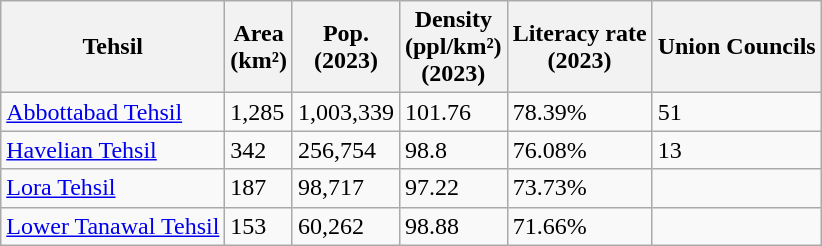<table class="wikitable sortable static-row-numbers static-row-header-hash">
<tr>
<th>Tehsil</th>
<th>Area<br>(km²)</th>
<th>Pop.<br>(2023)</th>
<th>Density<br>(ppl/km²)<br>(2023)</th>
<th>Literacy rate<br>(2023)</th>
<th>Union Councils</th>
</tr>
<tr>
<td><a href='#'>Abbottabad Tehsil</a></td>
<td>1,285</td>
<td>1,003,339</td>
<td>101.76</td>
<td>78.39%</td>
<td>51</td>
</tr>
<tr>
<td><a href='#'>Havelian Tehsil</a></td>
<td>342</td>
<td>256,754</td>
<td>98.8</td>
<td>76.08%</td>
<td>13</td>
</tr>
<tr>
<td><a href='#'>Lora Tehsil</a></td>
<td>187</td>
<td>98,717</td>
<td>97.22</td>
<td>73.73%</td>
<td></td>
</tr>
<tr>
<td><a href='#'>Lower Tanawal Tehsil</a></td>
<td>153</td>
<td>60,262</td>
<td>98.88</td>
<td>71.66%</td>
<td></td>
</tr>
</table>
